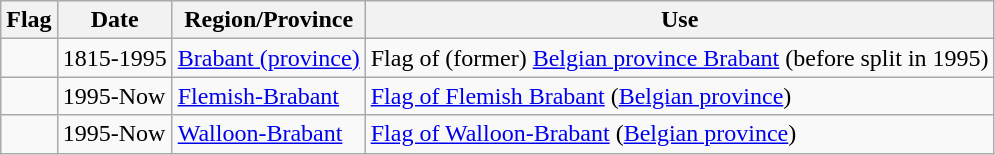<table class="wikitable">
<tr>
<th>Flag</th>
<th>Date</th>
<th>Region/Province</th>
<th>Use</th>
</tr>
<tr>
<td></td>
<td>1815-1995</td>
<td><a href='#'>Brabant (province)</a></td>
<td>Flag of (former) <a href='#'>Belgian province Brabant</a> (before split in 1995)</td>
</tr>
<tr>
<td></td>
<td>1995-Now</td>
<td><a href='#'>Flemish-Brabant</a></td>
<td><a href='#'>Flag of Flemish Brabant</a> (<a href='#'>Belgian province</a>)</td>
</tr>
<tr>
<td></td>
<td>1995-Now</td>
<td><a href='#'>Walloon-Brabant</a></td>
<td><a href='#'>Flag of Walloon-Brabant</a> (<a href='#'>Belgian province</a>)</td>
</tr>
</table>
